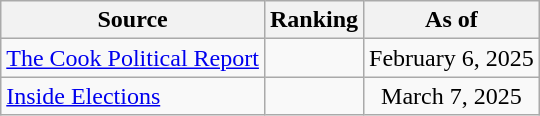<table class="wikitable" style="text-align:center">
<tr>
<th>Source</th>
<th>Ranking</th>
<th>As of</th>
</tr>
<tr>
<td align=left><a href='#'>The Cook Political Report</a></td>
<td></td>
<td>February 6, 2025</td>
</tr>
<tr>
<td align=left><a href='#'>Inside Elections</a></td>
<td></td>
<td>March 7, 2025</td>
</tr>
</table>
